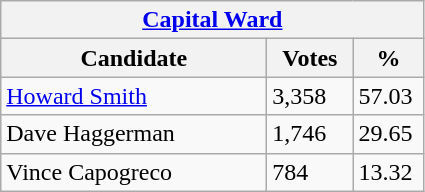<table class="wikitable">
<tr>
<th colspan="3"><a href='#'>Capital Ward</a></th>
</tr>
<tr>
<th style="width: 170px">Candidate</th>
<th style="width: 50px">Votes</th>
<th style="width: 40px">%</th>
</tr>
<tr>
<td><a href='#'>Howard Smith</a></td>
<td>3,358</td>
<td>57.03</td>
</tr>
<tr>
<td>Dave Haggerman</td>
<td>1,746</td>
<td>29.65</td>
</tr>
<tr>
<td>Vince Capogreco</td>
<td>784</td>
<td>13.32</td>
</tr>
</table>
